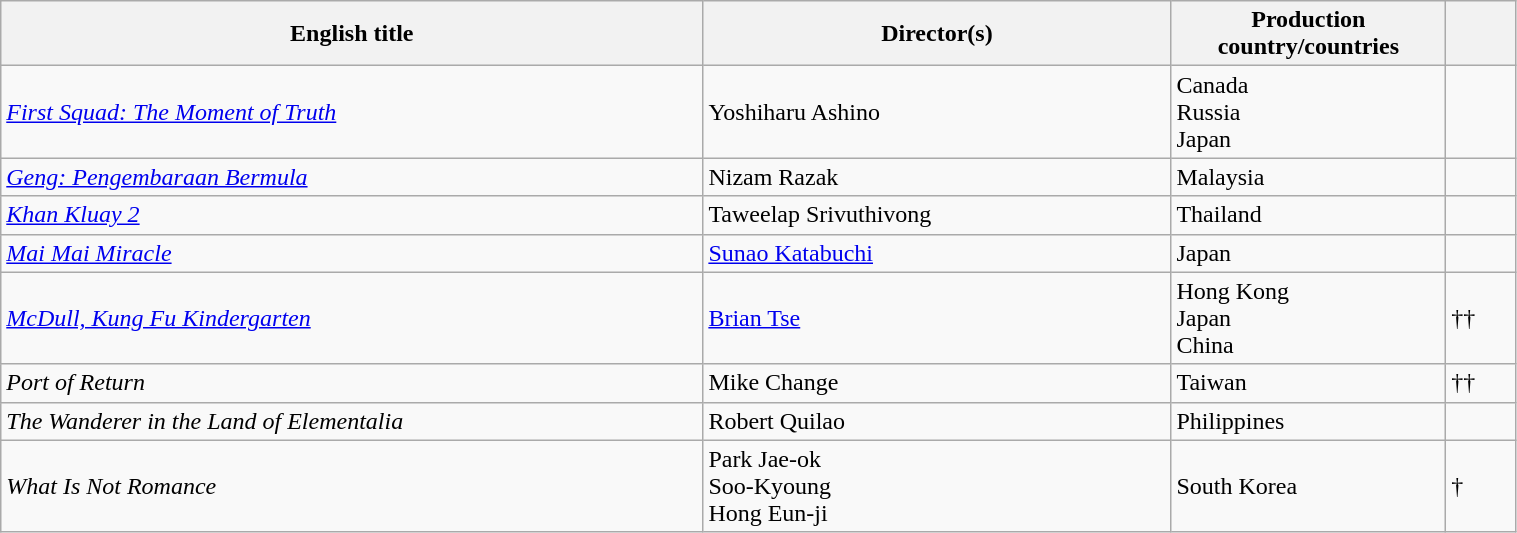<table class="sortable wikitable" width="80%" cellpadding="5">
<tr>
<th width="30%">English title</th>
<th width="20%">Director(s)</th>
<th width="10%">Production country/countries</th>
<th width="3%"></th>
</tr>
<tr>
<td><em><a href='#'>First Squad: The Moment of Truth</a></em></td>
<td>Yoshiharu Ashino</td>
<td>Canada<br>Russia<br>Japan</td>
<td></td>
</tr>
<tr>
<td><em><a href='#'>Geng: Pengembaraan Bermula</a></em></td>
<td>Nizam Razak</td>
<td>Malaysia</td>
<td></td>
</tr>
<tr>
<td><em><a href='#'>Khan Kluay 2</a></em></td>
<td>Taweelap Srivuthivong</td>
<td>Thailand</td>
<td></td>
</tr>
<tr>
<td><em><a href='#'>Mai Mai Miracle</a></em></td>
<td><a href='#'>Sunao Katabuchi</a></td>
<td>Japan</td>
<td></td>
</tr>
<tr>
<td><em><a href='#'>McDull, Kung Fu Kindergarten</a></em></td>
<td><a href='#'>Brian Tse</a></td>
<td>Hong Kong<br>Japan<br>China</td>
<td>††</td>
</tr>
<tr>
<td><em>Port of Return</em></td>
<td>Mike Change</td>
<td>Taiwan</td>
<td>††</td>
</tr>
<tr>
<td><em>The Wanderer in the Land of Elementalia</em></td>
<td>Robert Quilao</td>
<td>Philippines</td>
<td></td>
</tr>
<tr>
<td><em>What Is Not Romance</em></td>
<td>Park Jae-ok<br>Soo-Kyoung<br>Hong Eun-ji</td>
<td>South Korea</td>
<td>†</td>
</tr>
</table>
